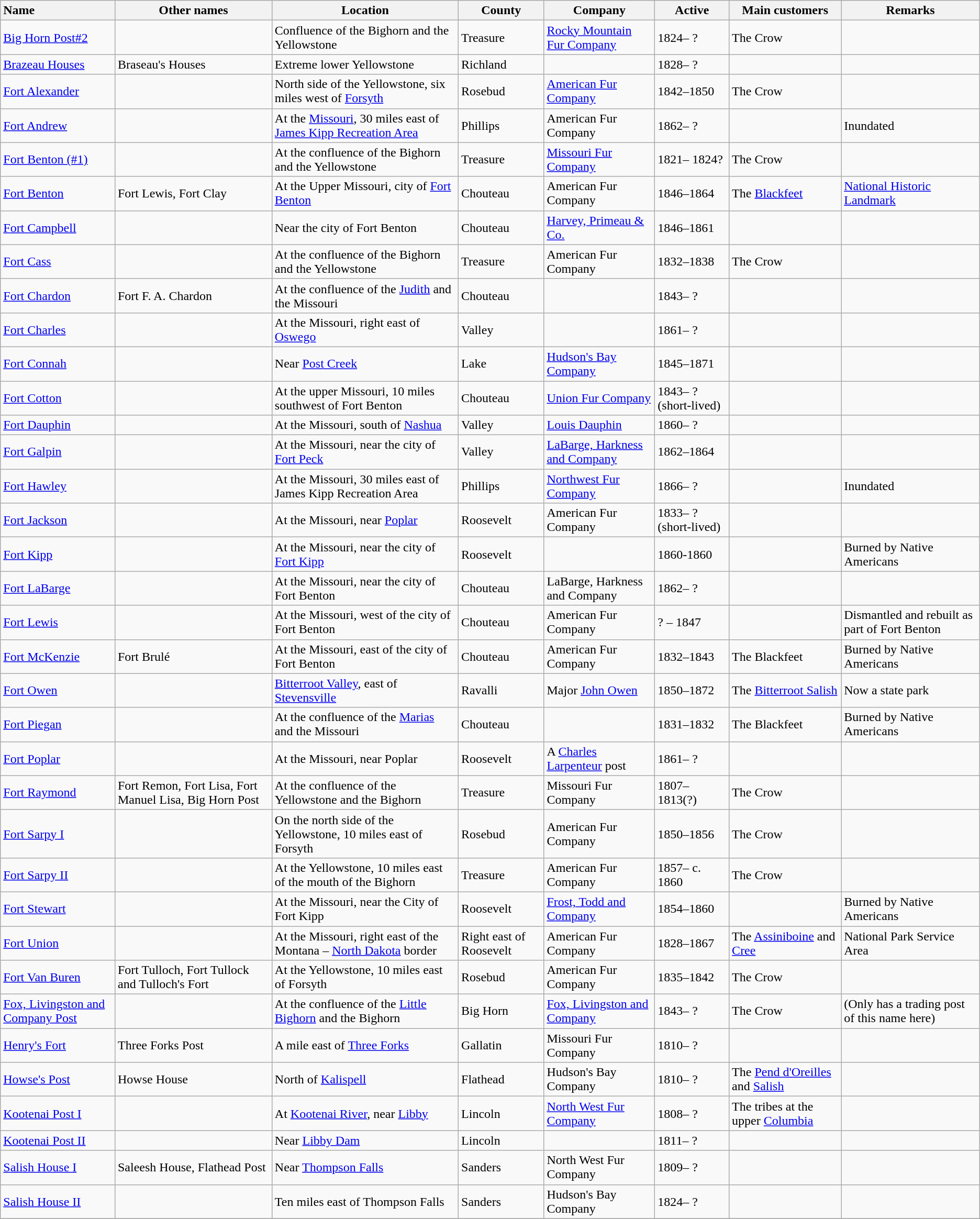<table class="wikitable sortable">
<tr>
<th style=text-align:left>Name</th>
<th>Other names</th>
<th>Location</th>
<th>County</th>
<th>Company</th>
<th>Active</th>
<th>Main customers</th>
<th>Remarks</th>
</tr>
<tr>
<td><a href='#'>Big Horn Post#2</a></td>
<td></td>
<td>Confluence of the Bighorn and the Yellowstone</td>
<td>Treasure</td>
<td><a href='#'>Rocky Mountain Fur Company</a></td>
<td>1824– ?</td>
<td>The Crow</td>
<td></td>
</tr>
<tr>
<td><a href='#'>Brazeau Houses</a></td>
<td>Braseau's Houses</td>
<td>Extreme lower Yellowstone</td>
<td>Richland</td>
<td></td>
<td>1828– ?</td>
<td></td>
<td></td>
</tr>
<tr>
<td><a href='#'>Fort Alexander</a></td>
<td></td>
<td>North side of the Yellowstone, six miles west of <a href='#'>Forsyth</a></td>
<td>Rosebud</td>
<td><a href='#'>American Fur Company</a></td>
<td>1842–1850</td>
<td>The Crow</td>
<td></td>
</tr>
<tr>
<td><a href='#'>Fort Andrew</a></td>
<td></td>
<td>At the <a href='#'>Missouri</a>, 30 miles east of <a href='#'>James Kipp Recreation Area</a></td>
<td>Phillips</td>
<td>American Fur Company</td>
<td>1862– ?</td>
<td></td>
<td>Inundated</td>
</tr>
<tr>
<td><a href='#'>Fort Benton (#1)</a></td>
<td></td>
<td>At the confluence of the Bighorn and the Yellowstone</td>
<td>Treasure</td>
<td><a href='#'>Missouri Fur Company</a></td>
<td>1821– 1824? </td>
<td>The Crow</td>
<td></td>
</tr>
<tr>
<td><a href='#'>Fort Benton</a></td>
<td>Fort Lewis, Fort Clay</td>
<td>At the Upper Missouri, city of <a href='#'>Fort Benton</a></td>
<td>Chouteau</td>
<td>American Fur Company</td>
<td>1846–1864</td>
<td>The <a href='#'>Blackfeet</a></td>
<td><a href='#'>National Historic Landmark</a></td>
</tr>
<tr>
<td><a href='#'>Fort Campbell</a></td>
<td></td>
<td>Near the city of Fort Benton</td>
<td>Chouteau</td>
<td><a href='#'>Harvey, Primeau & Co.</a></td>
<td>1846–1861</td>
<td></td>
<td></td>
</tr>
<tr>
<td><a href='#'>Fort Cass</a></td>
<td></td>
<td>At the confluence of the Bighorn and the Yellowstone</td>
<td>Treasure</td>
<td>American Fur Company</td>
<td>1832–1838</td>
<td>The Crow</td>
<td></td>
</tr>
<tr>
<td><a href='#'>Fort Chardon</a></td>
<td>Fort F. A. Chardon</td>
<td>At the confluence of the <a href='#'>Judith</a> and the Missouri</td>
<td>Chouteau</td>
<td></td>
<td>1843– ?</td>
<td></td>
<td></td>
</tr>
<tr>
<td><a href='#'>Fort Charles</a></td>
<td></td>
<td>At the Missouri, right east of <a href='#'>Oswego</a></td>
<td>Valley</td>
<td></td>
<td>1861– ?</td>
<td></td>
<td></td>
</tr>
<tr>
<td><a href='#'>Fort Connah</a></td>
<td></td>
<td>Near <a href='#'>Post Creek</a></td>
<td>Lake</td>
<td><a href='#'>Hudson's Bay Company</a></td>
<td>1845–1871</td>
<td></td>
<td></td>
</tr>
<tr>
<td><a href='#'>Fort Cotton</a></td>
<td></td>
<td>At the upper Missouri, 10 miles southwest of Fort Benton</td>
<td>Chouteau</td>
<td><a href='#'>Union Fur Company</a></td>
<td>1843–  ? (short-lived)</td>
<td></td>
<td></td>
</tr>
<tr>
<td><a href='#'>Fort Dauphin</a></td>
<td></td>
<td>At the Missouri, south of <a href='#'>Nashua</a></td>
<td>Valley</td>
<td><a href='#'>Louis Dauphin</a></td>
<td>1860– ?</td>
<td></td>
<td></td>
</tr>
<tr>
<td><a href='#'>Fort Galpin</a></td>
<td></td>
<td>At the Missouri, near the city of <a href='#'>Fort Peck</a></td>
<td>Valley</td>
<td><a href='#'>LaBarge, Harkness and Company</a></td>
<td>1862–1864</td>
<td></td>
<td></td>
</tr>
<tr>
<td><a href='#'>Fort Hawley</a></td>
<td></td>
<td>At the Missouri, 30 miles east of James Kipp Recreation Area</td>
<td>Phillips</td>
<td><a href='#'>Northwest Fur Company</a></td>
<td>1866– ?</td>
<td></td>
<td>Inundated</td>
</tr>
<tr>
<td><a href='#'>Fort Jackson</a></td>
<td></td>
<td>At the Missouri, near <a href='#'>Poplar</a></td>
<td>Roosevelt</td>
<td>American Fur Company</td>
<td>1833– ? (short-lived)</td>
<td></td>
<td></td>
</tr>
<tr>
<td><a href='#'>Fort Kipp</a></td>
<td></td>
<td>At the Missouri, near the city of <a href='#'>Fort Kipp</a></td>
<td>Roosevelt</td>
<td></td>
<td>1860-1860</td>
<td></td>
<td>Burned by Native Americans</td>
</tr>
<tr>
<td><a href='#'>Fort LaBarge</a></td>
<td></td>
<td>At the Missouri, near the city of Fort Benton</td>
<td>Chouteau</td>
<td>LaBarge, Harkness and Company</td>
<td>1862– ?</td>
<td></td>
<td></td>
</tr>
<tr>
<td><a href='#'>Fort Lewis</a></td>
<td></td>
<td>At the Missouri, west of the city of Fort Benton</td>
<td>Chouteau</td>
<td>American Fur Company</td>
<td>? – 1847</td>
<td></td>
<td>Dismantled and rebuilt as part of Fort Benton</td>
</tr>
<tr>
<td><a href='#'>Fort McKenzie</a></td>
<td>Fort Brulé</td>
<td>At the Missouri, east of the city of Fort Benton</td>
<td>Chouteau</td>
<td>American Fur Company</td>
<td>1832–1843</td>
<td>The Blackfeet</td>
<td>Burned by Native Americans</td>
</tr>
<tr>
<td><a href='#'>Fort Owen</a></td>
<td></td>
<td><a href='#'>Bitterroot Valley</a>, east of <a href='#'>Stevensville</a></td>
<td>Ravalli</td>
<td>Major <a href='#'>John Owen</a></td>
<td>1850–1872</td>
<td>The <a href='#'>Bitterroot Salish</a></td>
<td>Now a state park</td>
</tr>
<tr>
<td><a href='#'>Fort Piegan</a></td>
<td></td>
<td>At the confluence of the <a href='#'>Marias</a> and the Missouri</td>
<td>Chouteau</td>
<td></td>
<td>1831–1832</td>
<td>The Blackfeet</td>
<td>Burned by Native Americans</td>
</tr>
<tr>
<td><a href='#'>Fort Poplar</a></td>
<td></td>
<td>At the Missouri, near Poplar</td>
<td>Roosevelt</td>
<td>A <a href='#'>Charles Larpenteur</a> post</td>
<td>1861– ?</td>
<td></td>
<td></td>
</tr>
<tr>
<td><a href='#'>Fort Raymond</a></td>
<td>Fort Remon, Fort Lisa, Fort Manuel Lisa, Big Horn Post</td>
<td>At the confluence of the Yellowstone and the Bighorn</td>
<td>Treasure</td>
<td>Missouri Fur Company</td>
<td>1807–1813(?)</td>
<td>The Crow</td>
<td></td>
</tr>
<tr>
<td><a href='#'>Fort Sarpy I</a></td>
<td></td>
<td>On the north side of the Yellowstone, 10 miles east of Forsyth</td>
<td>Rosebud</td>
<td>American Fur Company</td>
<td>1850–1856</td>
<td>The Crow</td>
<td></td>
</tr>
<tr>
<td><a href='#'>Fort Sarpy II</a></td>
<td></td>
<td>At  the Yellowstone, 10 miles east of the mouth of the Bighorn</td>
<td>Treasure</td>
<td>American Fur Company</td>
<td>1857– c. 1860</td>
<td>The Crow</td>
<td></td>
</tr>
<tr>
<td><a href='#'>Fort Stewart</a></td>
<td></td>
<td>At the Missouri, near the City of Fort Kipp</td>
<td>Roosevelt</td>
<td><a href='#'>Frost, Todd and Company</a></td>
<td>1854–1860</td>
<td></td>
<td>Burned by Native Americans</td>
</tr>
<tr>
<td><a href='#'>Fort Union</a></td>
<td></td>
<td>At the Missouri, right east of the Montana – <a href='#'>North Dakota</a> border</td>
<td>Right east of Roosevelt</td>
<td>American Fur Company</td>
<td>1828–1867</td>
<td>The <a href='#'>Assiniboine</a> and <a href='#'>Cree</a></td>
<td>National Park Service Area</td>
</tr>
<tr>
<td><a href='#'>Fort Van Buren</a></td>
<td>Fort Tulloch, Fort Tullock and Tulloch's Fort</td>
<td>At the Yellowstone, 10 miles east of Forsyth</td>
<td>Rosebud</td>
<td>American Fur Company</td>
<td>1835–1842</td>
<td>The Crow</td>
<td></td>
</tr>
<tr>
<td><a href='#'>Fox, Livingston and Company Post</a></td>
<td></td>
<td>At the confluence of the <a href='#'>Little Bighorn</a> and the Bighorn</td>
<td>Big Horn</td>
<td><a href='#'>Fox, Livingston and Company</a></td>
<td>1843– ?</td>
<td>The Crow</td>
<td>(Only  has a trading post of this name here)</td>
</tr>
<tr>
<td><a href='#'>Henry's Fort</a></td>
<td>Three Forks Post</td>
<td>A mile east of <a href='#'>Three Forks</a></td>
<td>Gallatin</td>
<td>Missouri Fur Company</td>
<td>1810– ?</td>
<td></td>
<td></td>
</tr>
<tr>
<td><a href='#'>Howse's Post</a></td>
<td>Howse House</td>
<td>North of <a href='#'>Kalispell</a></td>
<td>Flathead</td>
<td>Hudson's Bay Company</td>
<td>1810– ?</td>
<td>The <a href='#'>Pend d'Oreilles</a> and <a href='#'>Salish</a></td>
<td></td>
</tr>
<tr>
<td><a href='#'>Kootenai Post I</a></td>
<td></td>
<td>At <a href='#'>Kootenai River</a>, near <a href='#'>Libby</a></td>
<td>Lincoln</td>
<td><a href='#'>North West Fur Company</a></td>
<td>1808– ?</td>
<td>The tribes at the upper <a href='#'>Columbia</a></td>
<td></td>
</tr>
<tr>
<td><a href='#'>Kootenai Post II</a></td>
<td></td>
<td>Near <a href='#'>Libby Dam</a></td>
<td>Lincoln</td>
<td></td>
<td>1811– ?</td>
<td></td>
<td></td>
</tr>
<tr>
<td><a href='#'>Salish House I</a></td>
<td>Saleesh House, Flathead Post</td>
<td>Near <a href='#'>Thompson Falls</a></td>
<td>Sanders</td>
<td>North West Fur Company</td>
<td>1809– ?</td>
<td></td>
<td></td>
</tr>
<tr>
<td><a href='#'>Salish House II</a></td>
<td></td>
<td>Ten miles east of Thompson Falls</td>
<td>Sanders</td>
<td>Hudson's Bay Company</td>
<td>1824– ?</td>
<td></td>
<td></td>
</tr>
<tr>
</tr>
</table>
